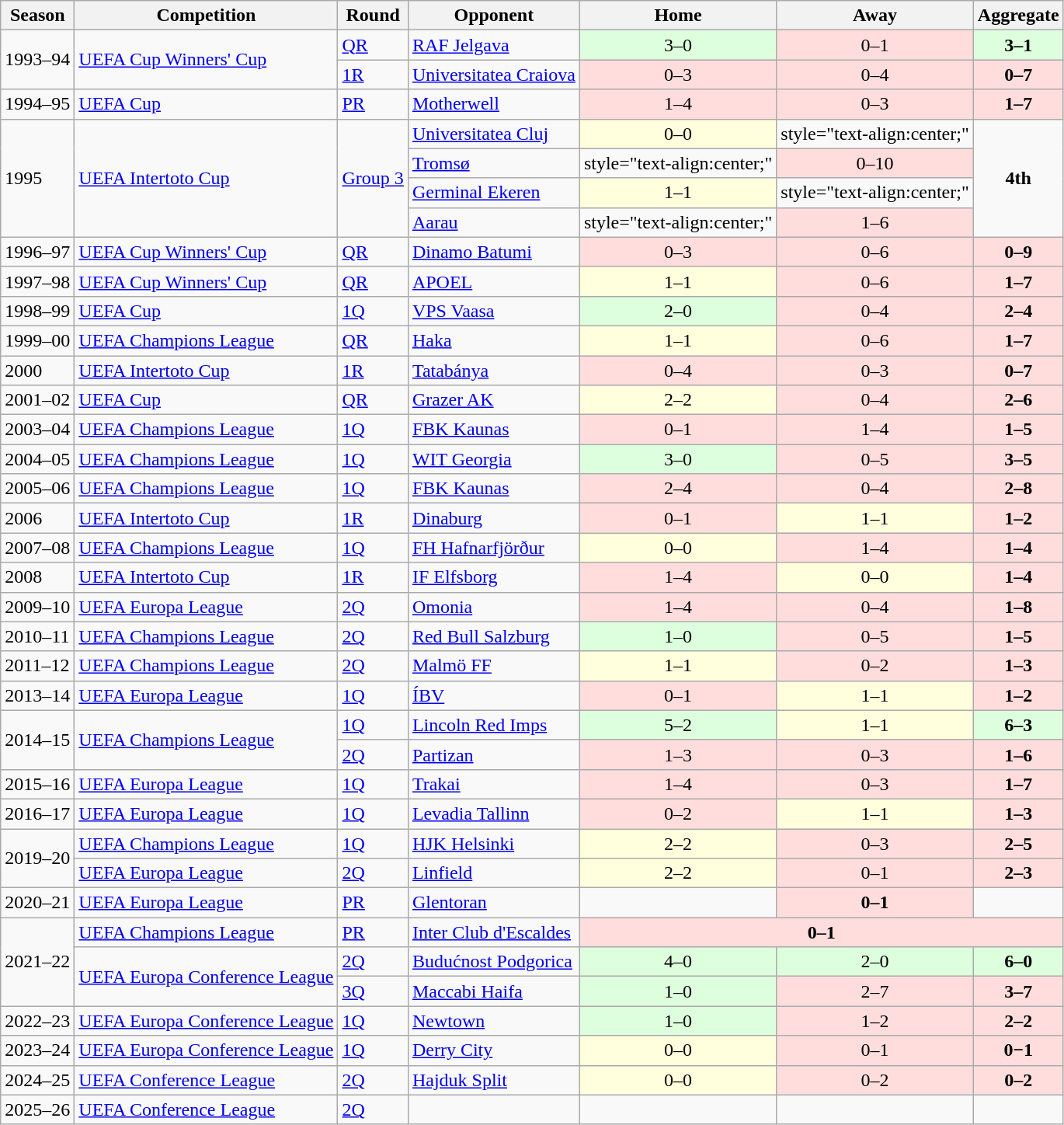<table class="wikitable" style="text-align:left;">
<tr>
<th>Season</th>
<th>Competition</th>
<th>Round</th>
<th>Opponent</th>
<th>Home</th>
<th>Away</th>
<th>Aggregate</th>
</tr>
<tr>
<td rowspan="2">1993–94</td>
<td rowspan="2"><a href='#'>UEFA Cup Winners' Cup</a></td>
<td><a href='#'>QR</a></td>
<td> <a href='#'>RAF Jelgava</a></td>
<td bgcolor="#ddffdd" style="text-align:center;">3–0</td>
<td bgcolor="#ffdddd" style="text-align:center;">0–1</td>
<td bgcolor="#ddffdd" style="text-align:center;"><strong>3–1</strong></td>
</tr>
<tr>
<td><a href='#'>1R</a></td>
<td> <a href='#'>Universitatea Craiova</a></td>
<td bgcolor="#ffdddd" style="text-align:center;">0–3</td>
<td bgcolor="#ffdddd" style="text-align:center;">0–4</td>
<td bgcolor="#ffdddd" style="text-align:center;"><strong>0–7</strong></td>
</tr>
<tr>
<td>1994–95</td>
<td><a href='#'>UEFA Cup</a></td>
<td><a href='#'>PR</a></td>
<td> <a href='#'>Motherwell</a></td>
<td bgcolor="#ffdddd" style="text-align:center;">1–4</td>
<td bgcolor="#ffdddd" style="text-align:center;">0–3</td>
<td bgcolor="#ffdddd" style="text-align:center;"><strong>1–7</strong></td>
</tr>
<tr>
<td rowspan="4">1995</td>
<td rowspan="4"><a href='#'>UEFA Intertoto Cup</a></td>
<td rowspan="4"><a href='#'>Group 3</a></td>
<td> <a href='#'>Universitatea Cluj</a></td>
<td bgcolor="#ffffdd" style="text-align:center;">0–0</td>
<td>style="text-align:center;" </td>
<td rowspan=4 style="text-align:center;"><strong>4th</strong></td>
</tr>
<tr>
<td> <a href='#'>Tromsø</a></td>
<td>style="text-align:center;" </td>
<td bgcolor="#ffdddd" style="text-align:center;">0–10</td>
</tr>
<tr>
<td> <a href='#'>Germinal Ekeren</a></td>
<td bgcolor="#ffffdd" style="text-align:center;">1–1</td>
<td>style="text-align:center;" </td>
</tr>
<tr>
<td> <a href='#'>Aarau</a></td>
<td>style="text-align:center;" </td>
<td bgcolor="#ffdddd" style="text-align:center;">1–6</td>
</tr>
<tr>
<td>1996–97</td>
<td><a href='#'>UEFA Cup Winners' Cup</a></td>
<td><a href='#'>QR</a></td>
<td> <a href='#'>Dinamo Batumi</a></td>
<td bgcolor="#ffdddd" style="text-align:center;">0–3</td>
<td bgcolor="#ffdddd" style="text-align:center;">0–6</td>
<td bgcolor="#ffdddd" style="text-align:center;"><strong>0–9</strong></td>
</tr>
<tr>
<td>1997–98</td>
<td><a href='#'>UEFA Cup Winners' Cup</a></td>
<td><a href='#'>QR</a></td>
<td> <a href='#'>APOEL</a></td>
<td bgcolor="#ffffdd" style="text-align:center;">1–1</td>
<td bgcolor="#ffdddd" style="text-align:center;">0–6</td>
<td bgcolor="#ffdddd" style="text-align:center;"><strong>1–7</strong></td>
</tr>
<tr>
<td>1998–99</td>
<td><a href='#'>UEFA Cup</a></td>
<td><a href='#'>1Q</a></td>
<td> <a href='#'>VPS Vaasa</a></td>
<td bgcolor="#ddffdd" style="text-align:center;">2–0</td>
<td bgcolor="#ffdddd" style="text-align:center;">0–4</td>
<td bgcolor="#ffdddd" style="text-align:center;"><strong>2–4</strong></td>
</tr>
<tr>
<td>1999–00</td>
<td><a href='#'>UEFA Champions League</a></td>
<td><a href='#'>QR</a></td>
<td> <a href='#'>Haka</a></td>
<td bgcolor="#ffffdd" style="text-align:center;">1–1</td>
<td bgcolor="#ffdddd" style="text-align:center;">0–6</td>
<td bgcolor="#ffdddd" style="text-align:center;"><strong>1–7</strong></td>
</tr>
<tr>
<td>2000</td>
<td><a href='#'>UEFA Intertoto Cup</a></td>
<td><a href='#'>1R</a></td>
<td> <a href='#'>Tatabánya</a></td>
<td bgcolor="#ffdddd" style="text-align:center;">0–4</td>
<td bgcolor="#ffdddd" style="text-align:center;">0–3</td>
<td bgcolor="#ffdddd" style="text-align:center;"><strong>0–7</strong></td>
</tr>
<tr>
<td>2001–02</td>
<td><a href='#'>UEFA Cup</a></td>
<td><a href='#'>QR</a></td>
<td> <a href='#'>Grazer AK</a></td>
<td bgcolor="#ffffdd" style="text-align:center;">2–2</td>
<td bgcolor="#ffdddd" style="text-align:center;">0–4</td>
<td bgcolor="#ffdddd" style="text-align:center;"><strong>2–6</strong></td>
</tr>
<tr>
<td>2003–04</td>
<td><a href='#'>UEFA Champions League</a></td>
<td><a href='#'>1Q</a></td>
<td> <a href='#'>FBK Kaunas</a></td>
<td bgcolor="#ffdddd" style="text-align:center;">0–1</td>
<td bgcolor="#ffdddd" style="text-align:center;">1–4</td>
<td bgcolor="#ffdddd" style="text-align:center;"><strong>1–5</strong></td>
</tr>
<tr>
<td>2004–05</td>
<td><a href='#'>UEFA Champions League</a></td>
<td><a href='#'>1Q</a></td>
<td> <a href='#'>WIT Georgia</a></td>
<td bgcolor="#ddffdd" style="text-align:center;">3–0</td>
<td bgcolor="#ffdddd" style="text-align:center;">0–5</td>
<td bgcolor="#ffdddd" style="text-align:center;"><strong>3–5</strong></td>
</tr>
<tr>
<td>2005–06</td>
<td><a href='#'>UEFA Champions League</a></td>
<td><a href='#'>1Q</a></td>
<td> <a href='#'>FBK Kaunas</a></td>
<td bgcolor="#ffdddd" style="text-align:center;">2–4</td>
<td bgcolor="#ffdddd" style="text-align:center;">0–4</td>
<td bgcolor="#ffdddd" style="text-align:center;"><strong>2–8</strong></td>
</tr>
<tr>
<td>2006</td>
<td><a href='#'>UEFA Intertoto Cup</a></td>
<td><a href='#'>1R</a></td>
<td> <a href='#'>Dinaburg</a></td>
<td bgcolor="#ffdddd" style="text-align:center;">0–1</td>
<td bgcolor="#ffffdd" style="text-align:center;">1–1</td>
<td bgcolor="#ffdddd" style="text-align:center;"><strong>1–2</strong></td>
</tr>
<tr>
<td>2007–08</td>
<td><a href='#'>UEFA Champions League</a></td>
<td><a href='#'>1Q</a></td>
<td> <a href='#'>FH Hafnarfjörður</a></td>
<td bgcolor="#ffffdd" style="text-align:center;">0–0</td>
<td bgcolor="#ffdddd" style="text-align:center;">1–4</td>
<td bgcolor="#ffdddd" style="text-align:center;"><strong>1–4</strong></td>
</tr>
<tr>
<td>2008</td>
<td><a href='#'>UEFA Intertoto Cup</a></td>
<td><a href='#'>1R</a></td>
<td> <a href='#'>IF Elfsborg</a></td>
<td bgcolor="#ffdddd" style="text-align:center;">1–4</td>
<td bgcolor="#ffffdd" style="text-align:center;">0–0</td>
<td bgcolor="#ffdddd" style="text-align:center;"><strong>1–4</strong></td>
</tr>
<tr>
<td>2009–10</td>
<td><a href='#'>UEFA Europa League</a></td>
<td><a href='#'>2Q</a></td>
<td> <a href='#'>Omonia</a></td>
<td bgcolor="#ffdddd" style="text-align:center;">1–4</td>
<td bgcolor="#ffdddd" style="text-align:center;">0–4</td>
<td bgcolor="#ffdddd" style="text-align:center;"><strong>1–8</strong></td>
</tr>
<tr>
<td>2010–11</td>
<td><a href='#'>UEFA Champions League</a></td>
<td><a href='#'>2Q</a></td>
<td> <a href='#'>Red Bull Salzburg</a></td>
<td bgcolor="#ddffdd" style="text-align:center;">1–0</td>
<td bgcolor="#ffdddd" style="text-align:center;">0–5</td>
<td bgcolor="#ffdddd" style="text-align:center;"><strong>1–5</strong></td>
</tr>
<tr>
<td>2011–12</td>
<td><a href='#'>UEFA Champions League</a></td>
<td><a href='#'>2Q</a></td>
<td> <a href='#'>Malmö FF</a></td>
<td bgcolor="#ffffdd" style="text-align:center;">1–1</td>
<td bgcolor="#ffdddd" style="text-align:center;">0–2</td>
<td bgcolor="#ffdddd" style="text-align:center;"><strong>1–3</strong></td>
</tr>
<tr>
<td>2013–14</td>
<td><a href='#'>UEFA Europa League</a></td>
<td><a href='#'>1Q</a></td>
<td> <a href='#'>ÍBV</a></td>
<td bgcolor="#ffdddd" style="text-align:center;">0–1</td>
<td bgcolor="#ffffdd" style="text-align:center;">1–1</td>
<td bgcolor="#ffdddd" style="text-align:center;"><strong>1–2</strong></td>
</tr>
<tr>
<td rowspan="2">2014–15</td>
<td rowspan="2"><a href='#'>UEFA Champions League</a></td>
<td><a href='#'>1Q</a></td>
<td> <a href='#'>Lincoln Red Imps</a></td>
<td bgcolor="#ddffdd" style="text-align:center;">5–2</td>
<td bgcolor="#ffffdd" style="text-align:center;">1–1</td>
<td bgcolor="#ddffdd" style="text-align:center;"><strong>6–3</strong></td>
</tr>
<tr>
<td><a href='#'>2Q</a></td>
<td> <a href='#'>Partizan</a></td>
<td bgcolor="#ffdddd" style="text-align:center;">1–3</td>
<td bgcolor="#ffdddd" style="text-align:center;">0–3</td>
<td bgcolor="#ffdddd" style="text-align:center;"><strong>1–6</strong></td>
</tr>
<tr>
<td>2015–16</td>
<td><a href='#'>UEFA Europa League</a></td>
<td><a href='#'>1Q</a></td>
<td> <a href='#'>Trakai</a></td>
<td bgcolor="#ffdddd" style="text-align:center;">1–4</td>
<td bgcolor="#ffdddd" style="text-align:center;">0–3</td>
<td bgcolor="#ffdddd" style="text-align:center;"><strong>1–7</strong></td>
</tr>
<tr>
<td>2016–17</td>
<td><a href='#'>UEFA Europa League</a></td>
<td><a href='#'>1Q</a></td>
<td> <a href='#'>Levadia Tallinn</a></td>
<td bgcolor="#ffdddd" style="text-align:center;">0–2</td>
<td bgcolor="#ffffdd" style="text-align:center;">1–1</td>
<td bgcolor="#ffdddd" style="text-align:center;"><strong>1–3</strong></td>
</tr>
<tr>
<td rowspan="2">2019–20</td>
<td><a href='#'>UEFA Champions League</a></td>
<td><a href='#'>1Q</a></td>
<td> <a href='#'>HJK Helsinki</a></td>
<td bgcolor="#ffffdd" style="text-align:center;">2–2</td>
<td bgcolor="#ffdddd" style="text-align:center;">0–3</td>
<td bgcolor="#ffdddd" style="text-align:center;"><strong>2–5</strong></td>
</tr>
<tr>
<td><a href='#'>UEFA Europa League</a></td>
<td><a href='#'>2Q</a></td>
<td> <a href='#'>Linfield</a></td>
<td bgcolor="#ffffdd" style="text-align:center;">2–2</td>
<td bgcolor="#ffdddd" style="text-align:center;">0–1</td>
<td bgcolor="#ffdddd" style="text-align:center;"><strong>2–3</strong></td>
</tr>
<tr>
<td>2020–21</td>
<td><a href='#'>UEFA Europa League</a></td>
<td><a href='#'>PR</a></td>
<td> <a href='#'>Glentoran</a></td>
<td></td>
<td bgcolor="#ffdddd" style="text-align:center;"><strong>0–1</strong></td>
<td></td>
</tr>
<tr>
<td rowspan="3">2021–22</td>
<td><a href='#'>UEFA Champions League</a></td>
<td><a href='#'>PR</a></td>
<td> <a href='#'>Inter Club d'Escaldes</a></td>
<td bgcolor="#ffdddd" style="text-align:center;" colspan="3"><strong>0–1</strong></td>
</tr>
<tr>
<td rowspan="2"><a href='#'>UEFA Europa Conference League</a></td>
<td><a href='#'>2Q</a></td>
<td> <a href='#'>Budućnost Podgorica</a></td>
<td bgcolor="#ddffdd" style="text-align:center;">4–0</td>
<td bgcolor="#ddffdd" style="text-align:center;">2–0</td>
<td bgcolor="#ddffdd" style="text-align:center;"><strong>6–0</strong></td>
</tr>
<tr>
<td><a href='#'>3Q</a></td>
<td> <a href='#'>Maccabi Haifa</a></td>
<td bgcolor="#ddffdd" style="text-align:center;">1–0</td>
<td bgcolor="#ffdddd" style="text-align:center;">2–7</td>
<td bgcolor="#ffdddd" style="text-align:center;"><strong>3–7</strong></td>
</tr>
<tr>
<td>2022–23</td>
<td><a href='#'>UEFA Europa Conference League</a></td>
<td><a href='#'>1Q</a></td>
<td> <a href='#'>Newtown</a></td>
<td bgcolor="#ddffdd" style="text-align:center;">1–0</td>
<td bgcolor="#ffdddd" style="text-align:center;">1–2 </td>
<td bgcolor="#ffdddd" style="text-align:center;"><strong>2–2</strong> </td>
</tr>
<tr>
<td>2023–24</td>
<td><a href='#'>UEFA Europa Conference League</a></td>
<td><a href='#'>1Q</a></td>
<td> <a href='#'>Derry City</a></td>
<td bgcolor="#ffffdd" style="text-align:center;">0–0</td>
<td bgcolor="#ffdddd" style="text-align:center;">0–1</td>
<td bgcolor="#ffdddd" style="text-align:center;"><strong>0−1</strong></td>
</tr>
<tr>
<td>2024–25</td>
<td><a href='#'>UEFA Conference League</a></td>
<td><a href='#'>2Q</a></td>
<td> <a href='#'>Hajduk Split</a></td>
<td bgcolor="#ffffdd" style="text-align:center;">0–0</td>
<td bgcolor="#ffdddd" style="text-align:center;">0–2</td>
<td bgcolor="#ffdddd" style="text-align:center;"><strong>0–2</strong></td>
</tr>
<tr>
<td>2025–26</td>
<td><a href='#'>UEFA Conference League</a></td>
<td><a href='#'>2Q</a></td>
<td></td>
<td style="text-align:center;"></td>
<td style="text-align:center;"></td>
<td style="text-align:center;"></td>
</tr>
</table>
